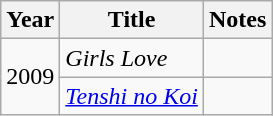<table class="wikitable">
<tr>
<th>Year</th>
<th>Title</th>
<th>Notes</th>
</tr>
<tr>
<td rowspan="2">2009</td>
<td><em>Girls Love</em></td>
<td></td>
</tr>
<tr>
<td><em><a href='#'>Tenshi no Koi</a></em></td>
<td></td>
</tr>
</table>
